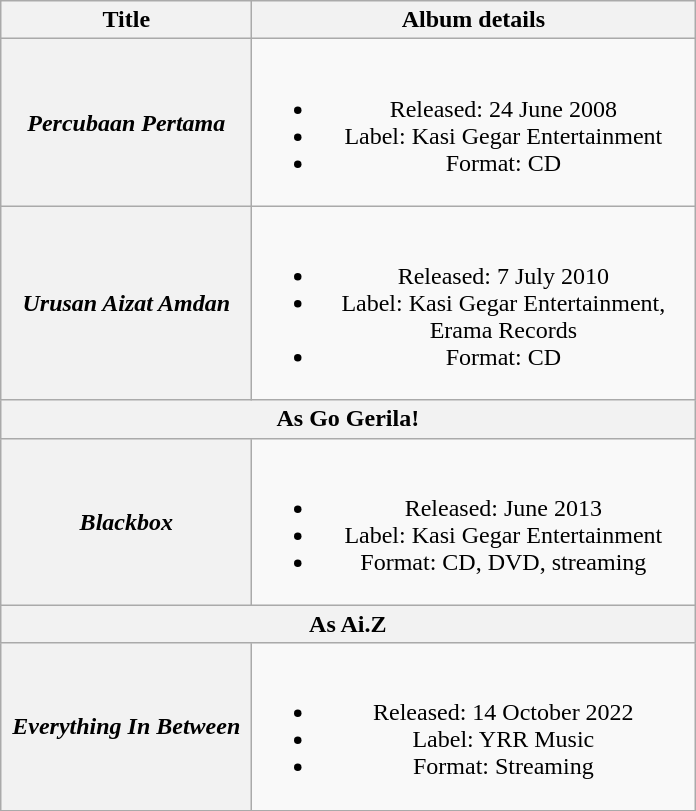<table class="wikitable plainrowheaders" style="text-align:center;">
<tr>
<th scope="col" style="width:10em;">Title</th>
<th scope="col" style="width:18em;">Album details</th>
</tr>
<tr>
<th scope="row"><em>Percubaan Pertama</em></th>
<td><br><ul><li>Released: 24 June 2008</li><li>Label: Kasi Gegar Entertainment</li><li>Format: CD</li></ul></td>
</tr>
<tr>
<th scope="row"><em>Urusan Aizat Amdan</em></th>
<td><br><ul><li>Released: 7 July 2010</li><li>Label: Kasi Gegar Entertainment, Erama Records</li><li>Format: CD</li></ul></td>
</tr>
<tr>
<th colspan="2">As Go Gerila!</th>
</tr>
<tr>
<th scope="row"><em>Blackbox</em></th>
<td><br><ul><li>Released: June 2013</li><li>Label: Kasi Gegar Entertainment</li><li>Format: CD, DVD, streaming</li></ul></td>
</tr>
<tr>
<th colspan="2">As Ai.Z</th>
</tr>
<tr>
<th scope="row"><em>Everything In Between</em></th>
<td><br><ul><li>Released: 14 October 2022</li><li>Label: YRR Music</li><li>Format: Streaming</li></ul></td>
</tr>
</table>
